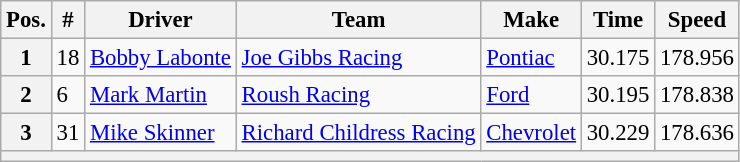<table class="wikitable" style="font-size:95%">
<tr>
<th>Pos.</th>
<th>#</th>
<th>Driver</th>
<th>Team</th>
<th>Make</th>
<th>Time</th>
<th>Speed</th>
</tr>
<tr>
<th>1</th>
<td>18</td>
<td><a href='#'>Bobby Labonte</a></td>
<td><a href='#'>Joe Gibbs Racing</a></td>
<td><a href='#'>Pontiac</a></td>
<td>30.175</td>
<td>178.956</td>
</tr>
<tr>
<th>2</th>
<td>6</td>
<td><a href='#'>Mark Martin</a></td>
<td><a href='#'>Roush Racing</a></td>
<td><a href='#'>Ford</a></td>
<td>30.195</td>
<td>178.838</td>
</tr>
<tr>
<th>3</th>
<td>31</td>
<td><a href='#'>Mike Skinner</a></td>
<td><a href='#'>Richard Childress Racing</a></td>
<td><a href='#'>Chevrolet</a></td>
<td>30.229</td>
<td>178.636</td>
</tr>
<tr>
<th colspan="7"></th>
</tr>
</table>
